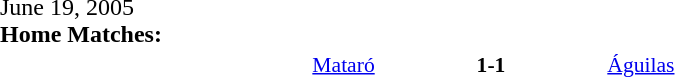<table width=100% cellspacing=1>
<tr>
<th width=20%></th>
<th width=12%></th>
<th width=20%></th>
<th></th>
</tr>
<tr>
<td>June 19, 2005<br><strong>Home Matches:</strong></td>
</tr>
<tr style=font-size:90%>
<td align=right><a href='#'>Mataró</a></td>
<td align=center><strong>1-1</strong></td>
<td><a href='#'>Águilas</a></td>
</tr>
</table>
